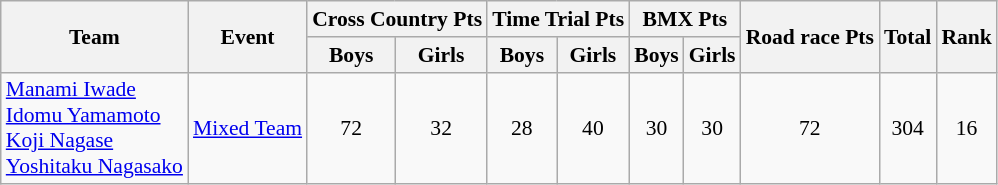<table class="wikitable" border="1" style="font-size:90%">
<tr>
<th rowspan=2>Team</th>
<th rowspan=2>Event</th>
<th colspan=2>Cross Country Pts</th>
<th colspan=2>Time Trial Pts</th>
<th colspan=2>BMX Pts</th>
<th rowspan=2>Road race Pts</th>
<th rowspan=2>Total</th>
<th rowspan=2>Rank</th>
</tr>
<tr>
<th>Boys</th>
<th>Girls</th>
<th>Boys</th>
<th>Girls</th>
<th>Boys</th>
<th>Girls</th>
</tr>
<tr>
<td><a href='#'>Manami Iwade</a><br><a href='#'>Idomu Yamamoto</a><br><a href='#'>Koji Nagase</a><br><a href='#'>Yoshitaku Nagasako</a></td>
<td><a href='#'>Mixed Team</a></td>
<td align=center>72</td>
<td align=center>32</td>
<td align=center>28</td>
<td align=center>40</td>
<td align=center>30</td>
<td align=center>30</td>
<td align=center>72</td>
<td align=center>304</td>
<td align=center>16</td>
</tr>
</table>
